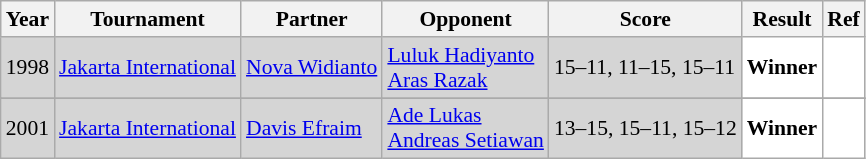<table class="sortable wikitable" style="font-size: 90%;">
<tr>
<th>Year</th>
<th>Tournament</th>
<th>Partner</th>
<th>Opponent</th>
<th>Score</th>
<th>Result</th>
<th>Ref</th>
</tr>
<tr style="background:#D5D5D5">
<td align="center">1998</td>
<td align="left"><a href='#'>Jakarta International</a></td>
<td align="left"> <a href='#'>Nova Widianto</a></td>
<td align="left"> <a href='#'>Luluk Hadiyanto</a> <br>  <a href='#'>Aras Razak</a></td>
<td align="left">15–11, 11–15, 15–11</td>
<td style="text-align:left; background:white"> <strong>Winner</strong></td>
<td style="text-align:center; background:white"></td>
</tr>
<tr>
</tr>
<tr style="background:#D5D5D5">
<td align="center">2001</td>
<td align="left"><a href='#'>Jakarta International</a></td>
<td align="left"> <a href='#'>Davis Efraim</a></td>
<td align="left"> <a href='#'>Ade Lukas</a> <br>  <a href='#'>Andreas Setiawan</a></td>
<td align="left">13–15, 15–11, 15–12</td>
<td style="text-align:left; background:white"> <strong>Winner</strong></td>
<td style="text-align:center; background:white"></td>
</tr>
</table>
